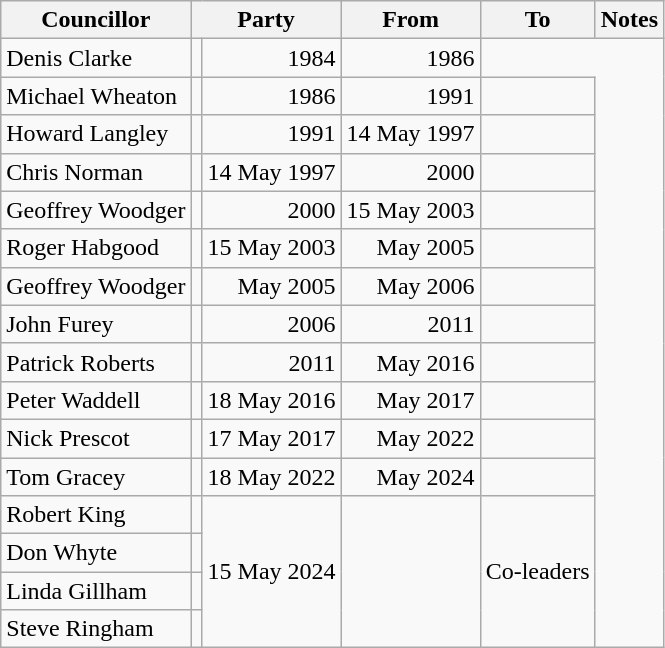<table class=wikitable>
<tr>
<th>Councillor</th>
<th colspan=2>Party</th>
<th>From</th>
<th>To</th>
<th>Notes</th>
</tr>
<tr>
<td>Denis Clarke</td>
<td></td>
<td align=right>1984</td>
<td align=right>1986</td>
</tr>
<tr>
<td>Michael Wheaton</td>
<td></td>
<td align=right>1986</td>
<td align=right>1991</td>
<td></td>
</tr>
<tr>
<td>Howard Langley</td>
<td></td>
<td align=right>1991</td>
<td align=right>14 May 1997</td>
<td></td>
</tr>
<tr>
<td>Chris Norman</td>
<td></td>
<td align=right>14 May 1997</td>
<td align=right>2000</td>
<td></td>
</tr>
<tr>
<td>Geoffrey Woodger</td>
<td></td>
<td align=right>2000</td>
<td align=right>15 May 2003</td>
<td></td>
</tr>
<tr>
<td>Roger Habgood</td>
<td></td>
<td align=right>15 May 2003</td>
<td align=right>May 2005</td>
<td></td>
</tr>
<tr>
<td>Geoffrey Woodger</td>
<td></td>
<td align=right>May 2005</td>
<td align=right>May 2006</td>
<td></td>
</tr>
<tr>
<td>John Furey</td>
<td></td>
<td align=right>2006</td>
<td align=right>2011</td>
<td></td>
</tr>
<tr>
<td>Patrick Roberts</td>
<td></td>
<td align=right>2011</td>
<td align=right>May 2016</td>
<td></td>
</tr>
<tr>
<td>Peter Waddell</td>
<td></td>
<td align=right>18 May 2016</td>
<td align=right>May 2017</td>
<td></td>
</tr>
<tr>
<td>Nick Prescot</td>
<td></td>
<td align=right>17 May 2017</td>
<td align=right>May 2022</td>
<td></td>
</tr>
<tr>
<td>Tom Gracey</td>
<td></td>
<td align=right>18 May 2022</td>
<td align=right>May 2024</td>
<td></td>
</tr>
<tr>
<td>Robert King</td>
<td></td>
<td rowspan="4"align="right">15 May 2024</td>
<td rowspan="4"></td>
<td rowspan=4>Co-leaders</td>
</tr>
<tr>
<td>Don Whyte</td>
<td></td>
</tr>
<tr>
<td>Linda Gillham</td>
<td></td>
</tr>
<tr>
<td>Steve Ringham</td>
<td></td>
</tr>
</table>
